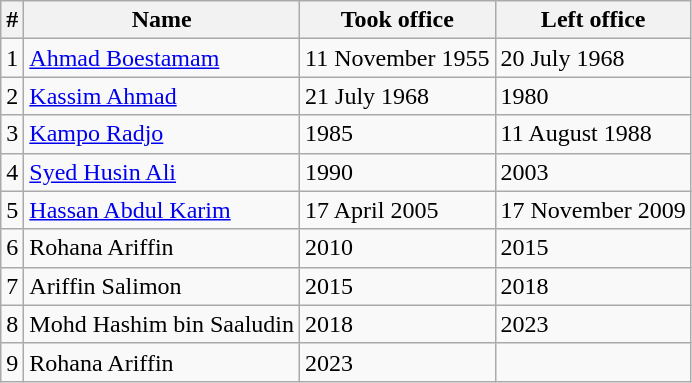<table class="wikitable">
<tr>
<th>#</th>
<th>Name</th>
<th>Took office</th>
<th>Left office</th>
</tr>
<tr>
<td>1</td>
<td><a href='#'>Ahmad Boestamam</a></td>
<td>11 November 1955</td>
<td>20 July 1968</td>
</tr>
<tr>
<td>2</td>
<td><a href='#'>Kassim Ahmad</a></td>
<td>21 July 1968</td>
<td>1980</td>
</tr>
<tr>
<td>3</td>
<td><a href='#'>Kampo Radjo</a></td>
<td>1985</td>
<td>11 August 1988</td>
</tr>
<tr>
<td>4</td>
<td><a href='#'>Syed Husin Ali</a></td>
<td>1990</td>
<td>2003</td>
</tr>
<tr>
<td>5</td>
<td><a href='#'>Hassan Abdul Karim</a></td>
<td>17 April 2005</td>
<td>17 November 2009</td>
</tr>
<tr>
<td>6</td>
<td>Rohana Ariffin</td>
<td>2010</td>
<td>2015</td>
</tr>
<tr>
<td>7</td>
<td>Ariffin Salimon</td>
<td>2015</td>
<td>2018</td>
</tr>
<tr>
<td>8</td>
<td>Mohd Hashim bin Saaludin</td>
<td>2018</td>
<td>2023</td>
</tr>
<tr>
<td>9</td>
<td>Rohana Ariffin</td>
<td>2023</td>
<td></td>
</tr>
</table>
